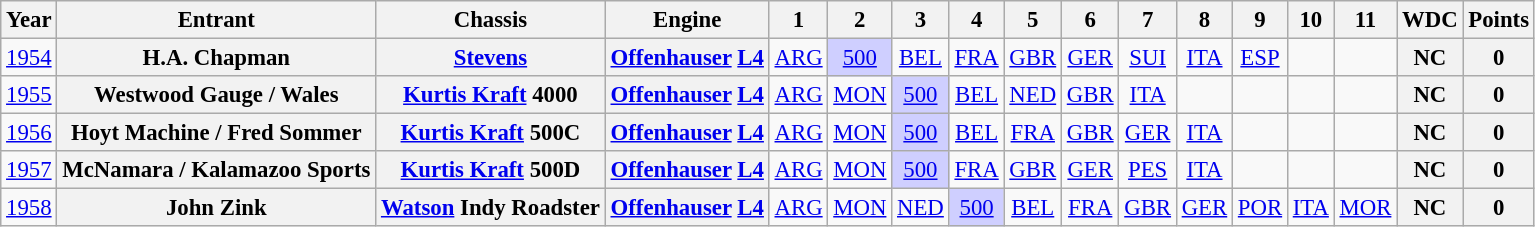<table class="wikitable" style="text-align:center; font-size:95%">
<tr>
<th>Year</th>
<th>Entrant</th>
<th>Chassis</th>
<th>Engine</th>
<th>1</th>
<th>2</th>
<th>3</th>
<th>4</th>
<th>5</th>
<th>6</th>
<th>7</th>
<th>8</th>
<th>9</th>
<th>10</th>
<th>11</th>
<th>WDC</th>
<th>Points</th>
</tr>
<tr>
<td><a href='#'>1954</a></td>
<th>H.A. Chapman</th>
<th><a href='#'>Stevens</a></th>
<th><a href='#'>Offenhauser</a> <a href='#'>L4</a></th>
<td><a href='#'>ARG</a><br></td>
<td style="background:#cfcfff;"><a href='#'>500</a><br></td>
<td><a href='#'>BEL</a><br></td>
<td><a href='#'>FRA</a><br></td>
<td><a href='#'>GBR</a><br></td>
<td><a href='#'>GER</a><br></td>
<td><a href='#'>SUI</a><br></td>
<td><a href='#'>ITA</a><br></td>
<td><a href='#'>ESP</a><br></td>
<td></td>
<td></td>
<th>NC</th>
<th>0</th>
</tr>
<tr>
<td><a href='#'>1955</a></td>
<th>Westwood Gauge / Wales</th>
<th><a href='#'>Kurtis Kraft</a> 4000</th>
<th><a href='#'>Offenhauser</a> <a href='#'>L4</a></th>
<td><a href='#'>ARG</a><br></td>
<td><a href='#'>MON</a><br></td>
<td style="background:#cfcfff;"><a href='#'>500</a><br></td>
<td><a href='#'>BEL</a><br></td>
<td><a href='#'>NED</a><br></td>
<td><a href='#'>GBR</a><br></td>
<td><a href='#'>ITA</a><br></td>
<td></td>
<td></td>
<td></td>
<td></td>
<th>NC</th>
<th>0</th>
</tr>
<tr>
<td><a href='#'>1956</a></td>
<th>Hoyt Machine / Fred Sommer</th>
<th><a href='#'>Kurtis Kraft</a> 500C</th>
<th><a href='#'>Offenhauser</a> <a href='#'>L4</a></th>
<td><a href='#'>ARG</a><br></td>
<td><a href='#'>MON</a><br></td>
<td style="background:#cfcfff;"><a href='#'>500</a><br></td>
<td><a href='#'>BEL</a><br></td>
<td><a href='#'>FRA</a><br></td>
<td><a href='#'>GBR</a><br></td>
<td><a href='#'>GER</a><br></td>
<td><a href='#'>ITA</a><br></td>
<td></td>
<td></td>
<td></td>
<th>NC</th>
<th>0</th>
</tr>
<tr>
<td><a href='#'>1957</a></td>
<th>McNamara / Kalamazoo Sports</th>
<th><a href='#'>Kurtis Kraft</a> 500D</th>
<th><a href='#'>Offenhauser</a> <a href='#'>L4</a></th>
<td><a href='#'>ARG</a><br></td>
<td><a href='#'>MON</a><br></td>
<td style="background:#cfcfff;"><a href='#'>500</a><br></td>
<td><a href='#'>FRA</a><br></td>
<td><a href='#'>GBR</a><br></td>
<td><a href='#'>GER</a><br></td>
<td><a href='#'>PES</a><br></td>
<td><a href='#'>ITA</a><br></td>
<td></td>
<td></td>
<td></td>
<th>NC</th>
<th>0</th>
</tr>
<tr>
<td><a href='#'>1958</a></td>
<th>John Zink</th>
<th><a href='#'>Watson</a> Indy Roadster</th>
<th><a href='#'>Offenhauser</a> <a href='#'>L4</a></th>
<td><a href='#'>ARG</a><br></td>
<td><a href='#'>MON</a><br></td>
<td><a href='#'>NED</a><br></td>
<td style="background:#cfcfff;"><a href='#'>500</a><br></td>
<td><a href='#'>BEL</a><br></td>
<td><a href='#'>FRA</a><br></td>
<td><a href='#'>GBR</a><br></td>
<td><a href='#'>GER</a><br></td>
<td><a href='#'>POR</a><br></td>
<td><a href='#'>ITA</a><br></td>
<td><a href='#'>MOR</a><br></td>
<th>NC</th>
<th>0</th>
</tr>
</table>
